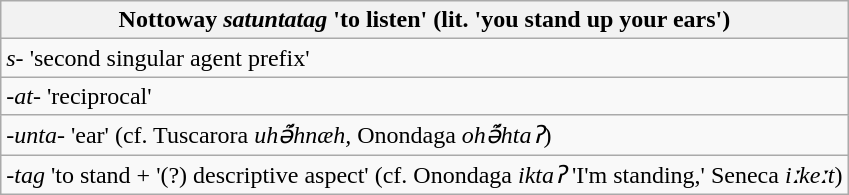<table class="wikitable">
<tr>
<th>Nottoway <em>satuntatag</em> 'to listen' (lit. 'you stand up your ears')</th>
</tr>
<tr>
<td><em>s-</em> 'second singular agent prefix'</td>
</tr>
<tr>
<td><em>-at-</em> 'reciprocal'</td>
</tr>
<tr>
<td><em>-unta-</em> 'ear' (cf. Tuscarora <em>uhə̃́hnæh,</em> Onondaga <em>ohə̃́htaʔ</em>)</td>
</tr>
<tr>
<td><em>-tag</em> 'to stand + '(?) descriptive aspect' (cf. Onondaga <em>iktaʔ</em> 'I'm standing,' Seneca <em>iːkeːt</em>)</td>
</tr>
</table>
